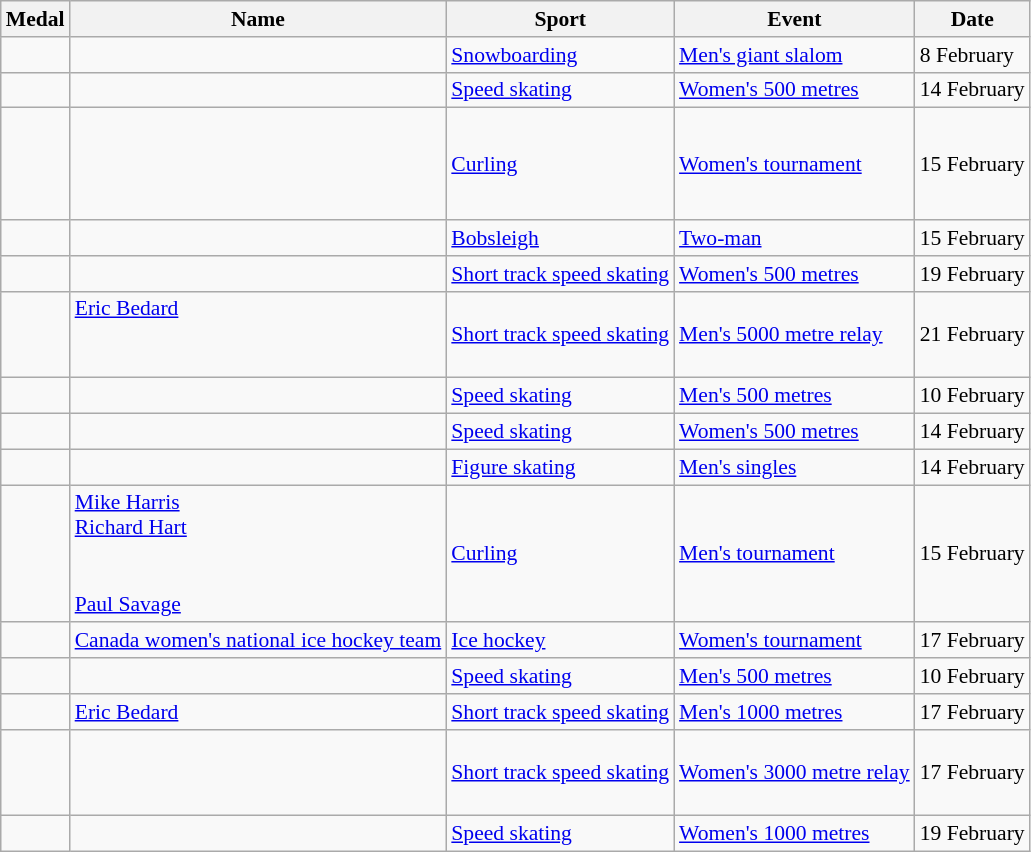<table class="wikitable sortable" style="font-size:90%">
<tr>
<th>Medal</th>
<th>Name</th>
<th>Sport</th>
<th>Event</th>
<th>Date</th>
</tr>
<tr>
<td></td>
<td></td>
<td><a href='#'>Snowboarding</a></td>
<td><a href='#'>Men's giant slalom</a></td>
<td>8 February</td>
</tr>
<tr>
<td></td>
<td></td>
<td><a href='#'>Speed skating</a></td>
<td><a href='#'>Women's 500 metres</a></td>
<td>14 February</td>
</tr>
<tr>
<td></td>
<td> <br>  <br>  <br>  <br> </td>
<td><a href='#'>Curling</a></td>
<td><a href='#'>Women's tournament</a></td>
<td>15 February</td>
</tr>
<tr>
<td></td>
<td> <br> </td>
<td><a href='#'>Bobsleigh</a></td>
<td><a href='#'>Two-man</a></td>
<td>15 February</td>
</tr>
<tr>
<td></td>
<td></td>
<td><a href='#'>Short track speed skating</a></td>
<td><a href='#'>Women's 500 metres</a></td>
<td>19 February</td>
</tr>
<tr>
<td></td>
<td><a href='#'>Eric Bedard</a> <br>  <br>  <br> </td>
<td><a href='#'>Short track speed skating</a></td>
<td><a href='#'>Men's 5000 metre relay</a></td>
<td>21 February</td>
</tr>
<tr>
<td></td>
<td></td>
<td><a href='#'>Speed skating</a></td>
<td><a href='#'>Men's 500 metres</a></td>
<td>10 February</td>
</tr>
<tr>
<td></td>
<td></td>
<td><a href='#'>Speed skating</a></td>
<td><a href='#'>Women's 500 metres</a></td>
<td>14 February</td>
</tr>
<tr>
<td></td>
<td></td>
<td><a href='#'>Figure skating</a></td>
<td><a href='#'>Men's singles</a></td>
<td>14 February</td>
</tr>
<tr>
<td></td>
<td><a href='#'>Mike Harris</a> <br> <a href='#'>Richard Hart</a> <br>  <br>  <br> <a href='#'>Paul Savage</a></td>
<td><a href='#'>Curling</a></td>
<td><a href='#'>Men's tournament</a></td>
<td>15 February</td>
</tr>
<tr>
<td></td>
<td><a href='#'>Canada women's national ice hockey team</a><br></td>
<td><a href='#'>Ice hockey</a></td>
<td><a href='#'>Women's tournament</a></td>
<td>17 February</td>
</tr>
<tr>
<td></td>
<td></td>
<td><a href='#'>Speed skating</a></td>
<td><a href='#'>Men's 500 metres</a></td>
<td>10 February</td>
</tr>
<tr>
<td></td>
<td><a href='#'>Eric Bedard</a></td>
<td><a href='#'>Short track speed skating</a></td>
<td><a href='#'>Men's 1000 metres</a></td>
<td>17 February</td>
</tr>
<tr>
<td></td>
<td> <br>  <br>  <br> </td>
<td><a href='#'>Short track speed skating</a></td>
<td><a href='#'>Women's 3000 metre relay</a></td>
<td>17 February</td>
</tr>
<tr>
<td></td>
<td></td>
<td><a href='#'>Speed skating</a></td>
<td><a href='#'>Women's 1000 metres</a></td>
<td>19 February</td>
</tr>
</table>
